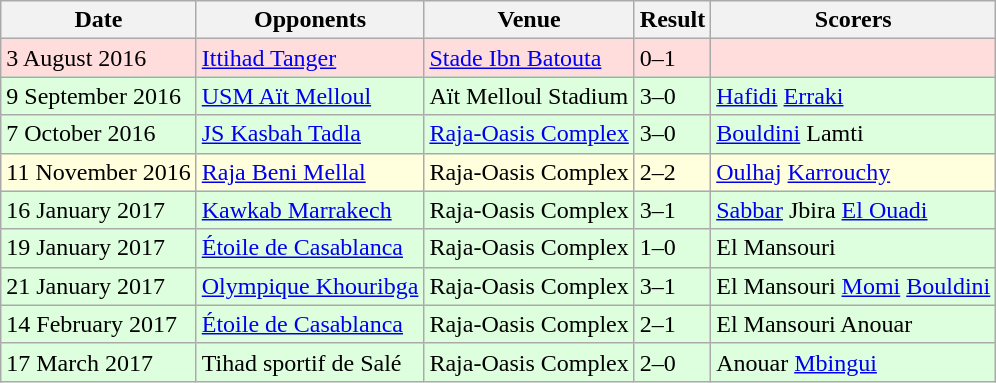<table class="wikitable">
<tr>
<th>Date</th>
<th>Opponents</th>
<th>Venue</th>
<th>Result</th>
<th>Scorers</th>
</tr>
<tr bgcolor="#ffdddd">
<td>3 August 2016</td>
<td rowspan="1"><a href='#'>Ittihad Tanger</a></td>
<td><a href='#'>Stade Ibn Batouta</a></td>
<td>0–1</td>
<td></td>
</tr>
<tr bgcolor="#ddffdd">
<td>9 September 2016</td>
<td rowspan="1"><a href='#'>USM Aït Melloul</a></td>
<td>Aït Melloul Stadium</td>
<td>3–0</td>
<td><a href='#'>Hafidi</a>   <a href='#'>Erraki</a> </td>
</tr>
<tr bgcolor="#ddffdd">
<td>7 October 2016</td>
<td rowspan="1"><a href='#'>JS Kasbah Tadla</a></td>
<td><a href='#'>Raja-Oasis Complex</a></td>
<td>3–0</td>
<td><a href='#'>Bouldini</a>   Lamti </td>
</tr>
<tr bgcolor="#ffffdd">
<td>11 November 2016</td>
<td rowspan="1"><a href='#'>Raja Beni Mellal</a></td>
<td>Raja-Oasis Complex</td>
<td>2–2</td>
<td><a href='#'>Oulhaj</a>  <a href='#'>Karrouchy</a> </td>
</tr>
<tr bgcolor="#ddffdd">
<td>16 January 2017</td>
<td><a href='#'>Kawkab Marrakech</a></td>
<td>Raja-Oasis Complex</td>
<td>3–1</td>
<td><a href='#'>Sabbar</a>  Jbira  <a href='#'>El Ouadi</a> </td>
</tr>
<tr bgcolor="#ddffdd">
<td>19 January 2017</td>
<td><a href='#'>Étoile de Casablanca</a></td>
<td>Raja-Oasis Complex</td>
<td>1–0</td>
<td>El Mansouri </td>
</tr>
<tr bgcolor="#ddffdd">
<td>21 January 2017</td>
<td><a href='#'>Olympique Khouribga</a></td>
<td>Raja-Oasis Complex</td>
<td>3–1</td>
<td>El Mansouri  <a href='#'>Momi</a>  <a href='#'>Bouldini</a> </td>
</tr>
<tr bgcolor="#ddffdd">
<td>14 February 2017</td>
<td><a href='#'>Étoile de Casablanca</a></td>
<td>Raja-Oasis Complex</td>
<td>2–1</td>
<td>El Mansouri  Anouar </td>
</tr>
<tr bgcolor="#ddffdd">
<td>17 March 2017</td>
<td rowspan="1">Tihad sportif de Salé</td>
<td>Raja-Oasis Complex</td>
<td>2–0</td>
<td>Anouar  <a href='#'>Mbingui</a> </td>
</tr>
</table>
